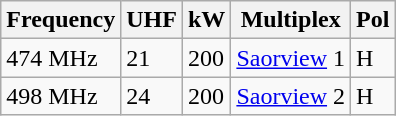<table class="wikitable sortable">
<tr>
<th>Frequency</th>
<th>UHF</th>
<th>kW</th>
<th>Multiplex</th>
<th>Pol</th>
</tr>
<tr>
<td>474 MHz</td>
<td>21</td>
<td>200</td>
<td><a href='#'>Saorview</a> 1</td>
<td>H</td>
</tr>
<tr>
<td>498 MHz</td>
<td>24</td>
<td>200</td>
<td><a href='#'>Saorview</a> 2</td>
<td>H</td>
</tr>
</table>
